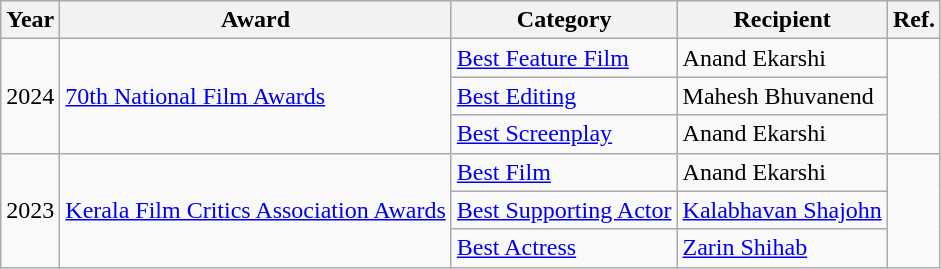<table class="wikitable">
<tr>
<th>Year</th>
<th>Award</th>
<th>Category</th>
<th>Recipient</th>
<th>Ref.</th>
</tr>
<tr>
<td rowspan="3">2024</td>
<td rowspan="3"><a href='#'>70th National Film Awards</a></td>
<td><a href='#'>Best Feature Film</a></td>
<td>Anand Ekarshi</td>
<td rowspan="3"></td>
</tr>
<tr>
<td><a href='#'>Best Editing</a></td>
<td>Mahesh Bhuvanend</td>
</tr>
<tr>
<td><a href='#'>Best Screenplay</a></td>
<td>Anand Ekarshi</td>
</tr>
<tr>
<td rowspan="3">2023</td>
<td rowspan="3"><a href='#'>Kerala Film Critics Association Awards</a></td>
<td><a href='#'>Best Film</a></td>
<td>Anand Ekarshi</td>
<td rowspan="3"></td>
</tr>
<tr>
<td><a href='#'>Best Supporting Actor</a></td>
<td><a href='#'>Kalabhavan Shajohn</a></td>
</tr>
<tr>
<td><a href='#'>Best Actress</a></td>
<td><a href='#'>Zarin Shihab</a></td>
</tr>
</table>
